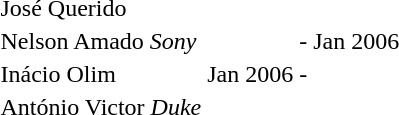<table border="0">
<tr>
<td></td>
<td>José Querido</td>
<td></td>
<td></td>
</tr>
<tr>
<td></td>
<td>Nelson Amado <em>Sony</em></td>
<td></td>
<td>-</td>
<td align=left>Jan 2006</td>
</tr>
<tr>
<td></td>
<td>Inácio Olim</td>
<td align=right>Jan 2006</td>
<td>-</td>
<td></td>
</tr>
<tr>
<td></td>
<td>António Victor <em>Duke</em></td>
<td></td>
<td></td>
</tr>
<tr>
</tr>
</table>
